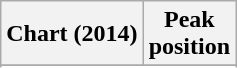<table class="wikitable plainrowheaders sortable" style="text-align:center">
<tr>
<th>Chart (2014)</th>
<th>Peak<br>position</th>
</tr>
<tr>
</tr>
<tr>
</tr>
</table>
